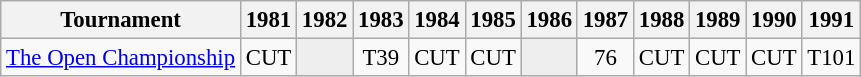<table class="wikitable" style="font-size:95%;text-align:center;">
<tr>
<th>Tournament</th>
<th>1981</th>
<th>1982</th>
<th>1983</th>
<th>1984</th>
<th>1985</th>
<th>1986</th>
<th>1987</th>
<th>1988</th>
<th>1989</th>
<th>1990</th>
<th>1991</th>
</tr>
<tr>
<td align=left><a href='#'>The Open Championship</a></td>
<td>CUT</td>
<td style="background:#eeeeee;"></td>
<td>T39</td>
<td>CUT</td>
<td>CUT</td>
<td style="background:#eeeeee;"></td>
<td>76</td>
<td>CUT</td>
<td>CUT</td>
<td>CUT</td>
<td>T101</td>
</tr>
</table>
